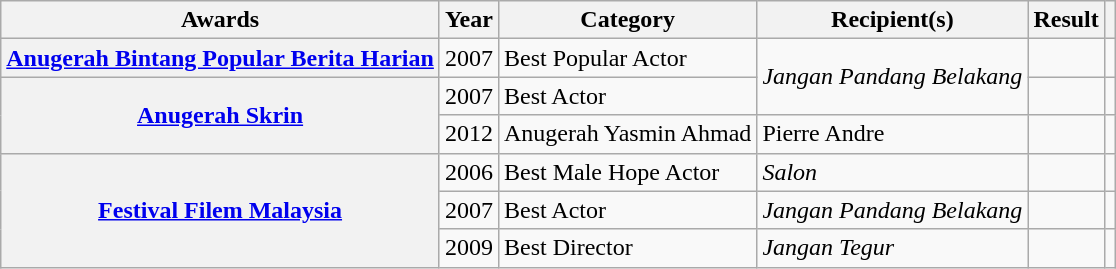<table class="wikitable sortable plainrowheaders">
<tr>
<th scope="col">Awards</th>
<th scope="col">Year</th>
<th scope="col">Category</th>
<th scope="col">Recipient(s)</th>
<th scope="col">Result</th>
<th scope="col" class="unsortable"></th>
</tr>
<tr>
<th scope="row"><a href='#'>Anugerah Bintang Popular Berita Harian</a></th>
<td style="text-align:center;">2007</td>
<td>Best Popular Actor</td>
<td rowspan="2"><em>Jangan Pandang Belakang</em></td>
<td></td>
<td></td>
</tr>
<tr>
<th scope="row" rowspan="2"><a href='#'>Anugerah Skrin</a></th>
<td style="text-align:center;">2007</td>
<td>Best Actor</td>
<td></td>
<td></td>
</tr>
<tr>
<td style="text-align:center;">2012</td>
<td>Anugerah Yasmin Ahmad</td>
<td>Pierre Andre</td>
<td></td>
<td></td>
</tr>
<tr>
<th scope="row" rowspan="3"><a href='#'>Festival Filem Malaysia</a></th>
<td style="text-align:center;">2006</td>
<td>Best Male Hope Actor</td>
<td><em>Salon</em></td>
<td></td>
<td></td>
</tr>
<tr>
<td style="text-align:center;">2007</td>
<td>Best Actor</td>
<td><em>Jangan Pandang Belakang</em></td>
<td></td>
<td></td>
</tr>
<tr>
<td style="text-align:center;">2009</td>
<td>Best Director</td>
<td><em>Jangan Tegur</em></td>
<td></td>
<td></td>
</tr>
</table>
